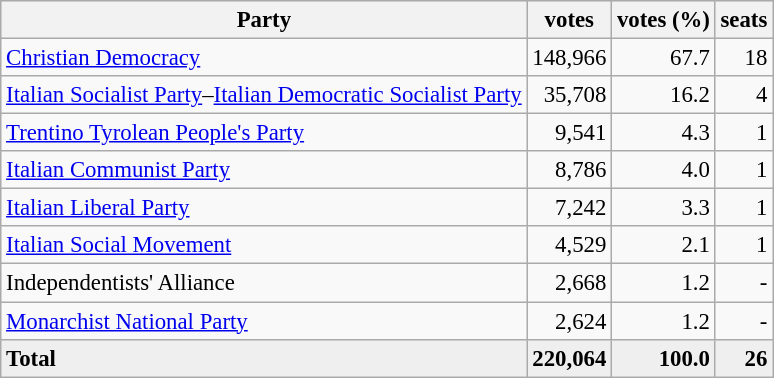<table class="wikitable" style="font-size:95%; text-align:right;">
<tr bgcolor="EFEFEF">
<th>Party</th>
<th>votes</th>
<th>votes (%)</th>
<th>seats</th>
</tr>
<tr>
<td align=left><a href='#'>Christian Democracy</a></td>
<td>148,966</td>
<td>67.7</td>
<td>18</td>
</tr>
<tr>
<td align=left><a href='#'>Italian Socialist Party</a>–<a href='#'>Italian Democratic Socialist Party</a></td>
<td>35,708</td>
<td>16.2</td>
<td>4</td>
</tr>
<tr>
<td align=left><a href='#'>Trentino Tyrolean People's Party</a></td>
<td>9,541</td>
<td>4.3</td>
<td>1</td>
</tr>
<tr>
<td align=left><a href='#'>Italian Communist Party</a></td>
<td>8,786</td>
<td>4.0</td>
<td>1</td>
</tr>
<tr>
<td align=left><a href='#'>Italian Liberal Party</a></td>
<td>7,242</td>
<td>3.3</td>
<td>1</td>
</tr>
<tr>
<td align=left><a href='#'>Italian Social Movement</a></td>
<td>4,529</td>
<td>2.1</td>
<td>1</td>
</tr>
<tr>
<td align=left>Independentists' Alliance</td>
<td>2,668</td>
<td>1.2</td>
<td>-</td>
</tr>
<tr>
<td align=left><a href='#'>Monarchist National Party</a></td>
<td>2,624</td>
<td>1.2</td>
<td>-</td>
</tr>
<tr bgcolor="EFEFEF">
<td align=left><strong>Total</strong></td>
<td><strong>220,064</strong></td>
<td><strong>100.0</strong></td>
<td><strong>26</strong></td>
</tr>
</table>
